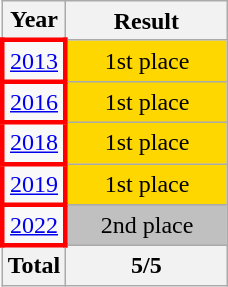<table class="wikitable" style="text-align: center;">
<tr>
<th>Year</th>
<th width="100">Result</th>
</tr>
<tr>
<td style="border: 3px solid red"> <a href='#'>2013</a></td>
<td bgcolor=gold>1st place</td>
</tr>
<tr>
<td style="border: 3px solid red"> <a href='#'>2016</a></td>
<td bgcolor=gold>1st place</td>
</tr>
<tr>
<td style="border: 3px solid red"> <a href='#'>2018</a></td>
<td bgcolor=gold>1st place</td>
</tr>
<tr>
<td style="border: 3px solid red"> <a href='#'>2019</a></td>
<td bgcolor=gold>1st place</td>
</tr>
<tr>
<td style="border: 3px solid red"> <a href='#'>2022</a></td>
<td bgcolor=silver>2nd place</td>
</tr>
<tr>
<th>Total</th>
<th>5/5</th>
</tr>
</table>
